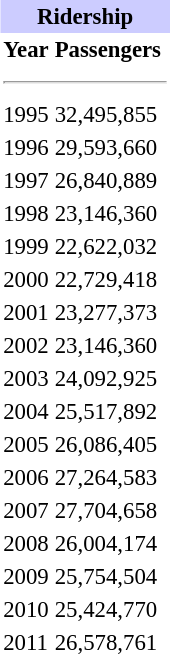<table class="toccolours" align="right" cellpadding="2" cellspacing="0" style="margin:0 0 1em 1em; font-size: 95%;">
<tr>
<th colspan="3" bgcolor="#ccccff" align="center">Ridership</th>
</tr>
<tr>
<td align="center"><strong>Year</strong></td>
<td align="center"><strong>Passengers</strong></td>
<td></td>
</tr>
<tr>
<td colspan="3"><hr></td>
</tr>
<tr>
<td>1995</td>
<td>32,495,855</td>
</tr>
<tr>
<td>1996</td>
<td>29,593,660</td>
</tr>
<tr>
<td>1997</td>
<td>26,840,889</td>
</tr>
<tr>
<td>1998</td>
<td>23,146,360</td>
</tr>
<tr>
<td>1999</td>
<td>22,622,032</td>
</tr>
<tr>
<td>2000</td>
<td>22,729,418</td>
</tr>
<tr>
<td>2001</td>
<td>23,277,373</td>
</tr>
<tr>
<td>2002</td>
<td>23,146,360</td>
</tr>
<tr>
<td>2003</td>
<td>24,092,925</td>
</tr>
<tr>
<td>2004</td>
<td>25,517,892</td>
</tr>
<tr>
<td>2005</td>
<td>26,086,405</td>
</tr>
<tr>
<td>2006</td>
<td>27,264,583</td>
</tr>
<tr>
<td>2007</td>
<td>27,704,658</td>
</tr>
<tr>
<td>2008</td>
<td>26,004,174</td>
</tr>
<tr>
<td>2009</td>
<td>25,754,504</td>
</tr>
<tr>
<td>2010</td>
<td>25,424,770</td>
</tr>
<tr>
<td>2011</td>
<td>26,578,761</td>
</tr>
</table>
